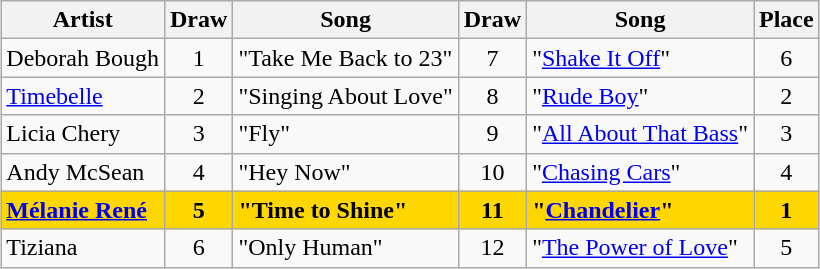<table class="sortable wikitable" style="margin: 1em auto 1em auto; text-align:center">
<tr>
<th>Artist</th>
<th>Draw</th>
<th>Song</th>
<th>Draw</th>
<th>Song </th>
<th>Place</th>
</tr>
<tr>
<td align="left">Deborah Bough</td>
<td>1</td>
<td align="left">"Take Me Back to 23"</td>
<td>7</td>
<td align="left">"<a href='#'>Shake It Off</a>" </td>
<td>6</td>
</tr>
<tr>
<td align="left"><a href='#'>Timebelle</a></td>
<td>2</td>
<td align="left">"Singing About Love"</td>
<td>8</td>
<td align="left">"<a href='#'>Rude Boy</a>" </td>
<td>2</td>
</tr>
<tr>
<td align="left">Licia Chery</td>
<td>3</td>
<td align="left">"Fly"</td>
<td>9</td>
<td align="left">"<a href='#'>All About That Bass</a>" </td>
<td>3</td>
</tr>
<tr>
<td align="left">Andy McSean</td>
<td>4</td>
<td align="left">"Hey Now"</td>
<td>10</td>
<td align="left">"<a href='#'>Chasing Cars</a>" </td>
<td>4</td>
</tr>
<tr style="font-weight:bold;background:gold;">
<td align="left"><a href='#'>Mélanie René</a></td>
<td>5</td>
<td align="left">"Time to Shine"</td>
<td>11</td>
<td align="left">"<a href='#'>Chandelier</a>" </td>
<td>1</td>
</tr>
<tr>
<td align="left">Tiziana</td>
<td>6</td>
<td align="left">"Only Human"</td>
<td>12</td>
<td align="left">"<a href='#'>The Power of Love</a>" </td>
<td>5</td>
</tr>
</table>
